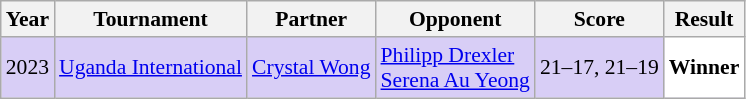<table class="sortable wikitable" style="font-size: 90%;">
<tr>
<th>Year</th>
<th>Tournament</th>
<th>Partner</th>
<th>Opponent</th>
<th>Score</th>
<th>Result</th>
</tr>
<tr style="background:#D8CEF6">
<td align="center">2023</td>
<td align="left"><a href='#'>Uganda International</a></td>
<td align="left"> <a href='#'>Crystal Wong</a></td>
<td align="left"> <a href='#'>Philipp Drexler</a><br> <a href='#'>Serena Au Yeong</a></td>
<td align="left">21–17, 21–19</td>
<td style="text-align:left; background:white"> <strong>Winner</strong></td>
</tr>
</table>
